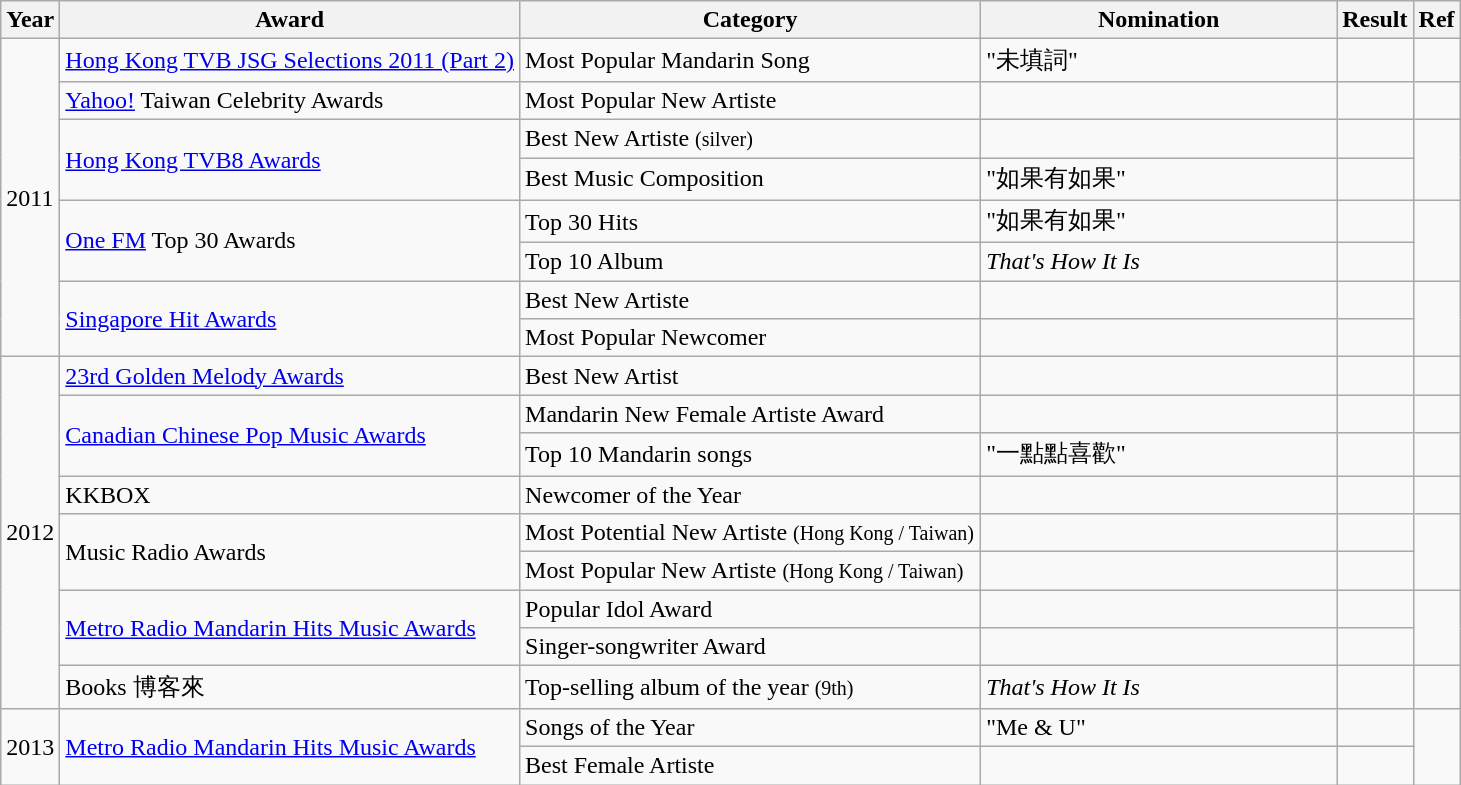<table class="wikitable">
<tr>
<th>Year</th>
<th>Award</th>
<th width="300">Category</th>
<th width="230">Nomination</th>
<th>Result</th>
<th>Ref</th>
</tr>
<tr>
<td rowspan=8>2011</td>
<td><a href='#'>Hong Kong TVB JSG Selections 2011 (Part 2)</a></td>
<td>Most Popular Mandarin Song</td>
<td>"未填詞"</td>
<td></td>
<td align="center"></td>
</tr>
<tr>
<td><a href='#'>Yahoo!</a> Taiwan Celebrity Awards</td>
<td>Most Popular New Artiste</td>
<td></td>
<td></td>
<td align="center"></td>
</tr>
<tr>
<td rowspan=2><a href='#'>Hong Kong TVB8 Awards</a></td>
<td>Best New Artiste <small>(silver)</small></td>
<td></td>
<td></td>
<td rowspan=2 align="center"></td>
</tr>
<tr>
<td>Best Music Composition</td>
<td>"如果有如果"</td>
<td></td>
</tr>
<tr>
<td rowspan=2><a href='#'>One FM</a> Top 30 Awards</td>
<td>Top 30 Hits</td>
<td>"如果有如果"</td>
<td></td>
<td rowspan=2 align="center"></td>
</tr>
<tr>
<td>Top 10 Album</td>
<td><em>That's How It Is</em></td>
<td></td>
</tr>
<tr>
<td rowspan=2><a href='#'>Singapore Hit Awards</a></td>
<td>Best New Artiste</td>
<td></td>
<td></td>
<td rowspan=2 align="center"></td>
</tr>
<tr>
<td>Most Popular Newcomer</td>
<td></td>
<td></td>
</tr>
<tr>
<td rowspan=9>2012</td>
<td><a href='#'>23rd Golden Melody Awards</a></td>
<td>Best New Artist</td>
<td></td>
<td></td>
<td align="center"></td>
</tr>
<tr>
<td rowspan=2><a href='#'>Canadian Chinese Pop Music Awards</a></td>
<td>Mandarin New Female Artiste Award</td>
<td></td>
<td></td>
<td align="center"></td>
</tr>
<tr>
<td>Top 10 Mandarin songs</td>
<td>"一點點喜歡"</td>
<td></td>
<td align="center"></td>
</tr>
<tr>
<td>KKBOX</td>
<td>Newcomer of the Year</td>
<td></td>
<td></td>
<td align="center"></td>
</tr>
<tr>
<td rowspan=2>Music Radio Awards</td>
<td>Most Potential New Artiste <small>(Hong Kong / Taiwan)</small></td>
<td></td>
<td></td>
<td rowspan=2 align="center"></td>
</tr>
<tr>
<td>Most Popular New Artiste <small>(Hong Kong / Taiwan)</small></td>
<td></td>
<td></td>
</tr>
<tr>
<td rowspan=2><a href='#'>Metro Radio Mandarin Hits Music Awards</a></td>
<td>Popular Idol Award</td>
<td></td>
<td></td>
<td rowspan=2 align="center"></td>
</tr>
<tr>
<td>Singer-songwriter Award</td>
<td></td>
<td></td>
</tr>
<tr>
<td>Books 博客來</td>
<td>Top-selling album of the year <small>(9th)</small></td>
<td><em>That's How It Is</em></td>
<td></td>
<td align="center"></td>
</tr>
<tr>
<td rowspan=2>2013</td>
<td rowspan=2><a href='#'>Metro Radio Mandarin Hits Music Awards</a></td>
<td>Songs of the Year</td>
<td>"Me & U"</td>
<td></td>
<td rowspan=2 align="center"></td>
</tr>
<tr>
<td>Best Female Artiste</td>
<td></td>
<td></td>
</tr>
</table>
